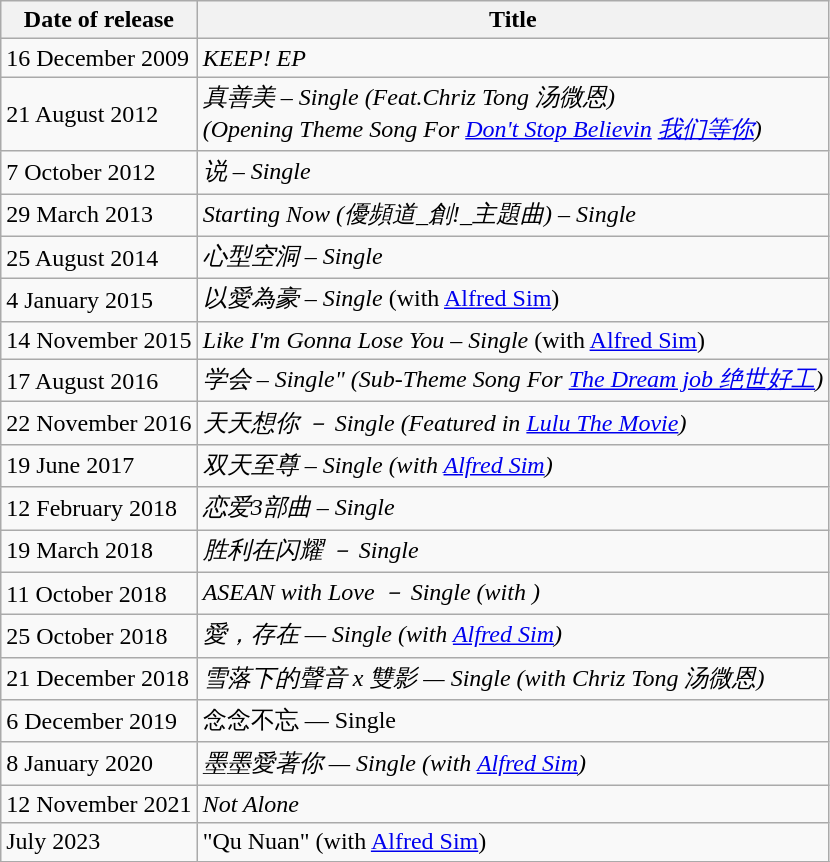<table class="wikitable sortable">
<tr>
<th>Date of release</th>
<th>Title</th>
</tr>
<tr>
<td>16 December 2009</td>
<td><em>KEEP! EP</em></td>
</tr>
<tr>
<td>21 August 2012</td>
<td><em>真善美 – Single (Feat.Chriz Tong 汤微恩)<br>(Opening Theme Song For <a href='#'>Don't Stop Believin</a> <a href='#'>我们等你</a>)</em></td>
</tr>
<tr>
<td>7 October 2012</td>
<td><em>说 – Single</em></td>
</tr>
<tr>
<td>29 March 2013</td>
<td><em>Starting Now (優頻道_創!_主題曲) – Single</em></td>
</tr>
<tr>
<td>25 August 2014</td>
<td><em>心型空洞 – Single</em></td>
</tr>
<tr>
<td>4 January 2015</td>
<td><em>以愛為豪 –  Single</em> (with <a href='#'>Alfred Sim</a>)</td>
</tr>
<tr>
<td>14 November 2015</td>
<td><em>Like I'm Gonna Lose You –  Single</em> (with <a href='#'>Alfred Sim</a>)</td>
</tr>
<tr>
<td>17 August 2016</td>
<td><em>学会 –  Single" (Sub-Theme Song For <a href='#'>The Dream job 绝世好工</a>) </em></td>
</tr>
<tr>
<td>22 November 2016</td>
<td><em>天天想你 － Single (Featured in <a href='#'>Lulu The Movie</a>)</em></td>
</tr>
<tr>
<td>19 June 2017</td>
<td><em>双天至尊 –  Single (with <a href='#'>Alfred Sim</a>)</em></td>
</tr>
<tr>
<td>12 February 2018</td>
<td><em>恋爱3部曲 – Single</em></td>
</tr>
<tr>
<td>19 March 2018</td>
<td><em>胜利在闪耀 － Single</em></td>
</tr>
<tr>
<td>11 October 2018</td>
<td><em>ASEAN with Love － Single (with )</em></td>
</tr>
<tr>
<td>25 October 2018</td>
<td><em>愛，存在 — Single (with <a href='#'>Alfred Sim</a>)</em></td>
</tr>
<tr>
<td>21 December 2018</td>
<td><em>雪落下的聲音 x 雙影 — Single (with Chriz Tong 汤微恩)</em></td>
</tr>
<tr>
<td>6 December 2019</td>
<td>念念不忘 — Single</td>
</tr>
<tr>
<td>8 January 2020</td>
<td><em>墨墨愛著你 — Single (with <a href='#'>Alfred Sim</a>)</em></td>
</tr>
<tr>
<td>12 November 2021</td>
<td><em>Not Alone</em></td>
</tr>
<tr>
<td>July 2023</td>
<td>"Qu Nuan" (with <a href='#'>Alfred Sim</a>)</td>
</tr>
<tr>
</tr>
</table>
